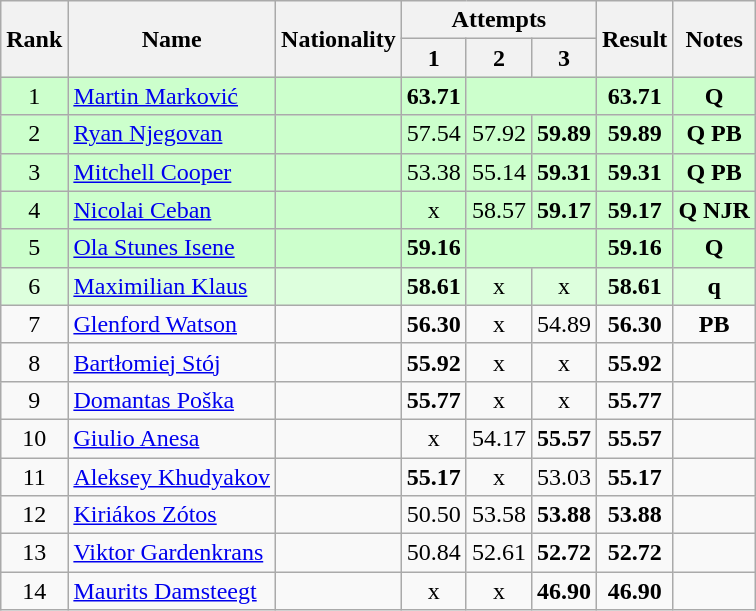<table class="wikitable sortable" style="text-align:center">
<tr>
<th rowspan=2>Rank</th>
<th rowspan=2>Name</th>
<th rowspan=2>Nationality</th>
<th colspan=3>Attempts</th>
<th rowspan=2>Result</th>
<th rowspan=2>Notes</th>
</tr>
<tr>
<th>1</th>
<th>2</th>
<th>3</th>
</tr>
<tr bgcolor=ccffcc>
<td>1</td>
<td align=left><a href='#'>Martin Marković</a></td>
<td align=left></td>
<td><strong>63.71</strong></td>
<td colspan=2></td>
<td><strong>63.71</strong></td>
<td><strong>Q</strong></td>
</tr>
<tr bgcolor=ccffcc>
<td>2</td>
<td align=left><a href='#'>Ryan Njegovan</a></td>
<td align=left></td>
<td>57.54</td>
<td>57.92</td>
<td><strong>59.89</strong></td>
<td><strong>59.89</strong></td>
<td><strong>Q PB</strong></td>
</tr>
<tr bgcolor=ccffcc>
<td>3</td>
<td align=left><a href='#'>Mitchell Cooper</a></td>
<td align=left></td>
<td>53.38</td>
<td>55.14</td>
<td><strong>59.31</strong></td>
<td><strong>59.31</strong></td>
<td><strong>Q PB</strong></td>
</tr>
<tr bgcolor=ccffcc>
<td>4</td>
<td align=left><a href='#'>Nicolai Ceban</a></td>
<td align=left></td>
<td>x</td>
<td>58.57</td>
<td><strong>59.17</strong></td>
<td><strong>59.17</strong></td>
<td><strong>Q NJR</strong></td>
</tr>
<tr bgcolor=ccffcc>
<td>5</td>
<td align=left><a href='#'>Ola Stunes Isene</a></td>
<td align=left></td>
<td><strong>59.16</strong></td>
<td colspan=2></td>
<td><strong>59.16</strong></td>
<td><strong>Q</strong></td>
</tr>
<tr bgcolor=ddffdd>
<td>6</td>
<td align=left><a href='#'>Maximilian Klaus</a></td>
<td align=left></td>
<td><strong>58.61</strong></td>
<td>x</td>
<td>x</td>
<td><strong>58.61</strong></td>
<td><strong>q</strong></td>
</tr>
<tr>
<td>7</td>
<td align=left><a href='#'>Glenford Watson</a></td>
<td align=left></td>
<td><strong>56.30</strong></td>
<td>x</td>
<td>54.89</td>
<td><strong>56.30</strong></td>
<td><strong>PB</strong></td>
</tr>
<tr>
<td>8</td>
<td align=left><a href='#'>Bartłomiej Stój</a></td>
<td align=left></td>
<td><strong>55.92</strong></td>
<td>x</td>
<td>x</td>
<td><strong>55.92</strong></td>
<td></td>
</tr>
<tr>
<td>9</td>
<td align=left><a href='#'>Domantas Poška</a></td>
<td align=left></td>
<td><strong>55.77</strong></td>
<td>x</td>
<td>x</td>
<td><strong>55.77</strong></td>
<td></td>
</tr>
<tr>
<td>10</td>
<td align=left><a href='#'>Giulio Anesa</a></td>
<td align=left></td>
<td>x</td>
<td>54.17</td>
<td><strong>55.57</strong></td>
<td><strong>55.57</strong></td>
<td></td>
</tr>
<tr>
<td>11</td>
<td align=left><a href='#'>Aleksey Khudyakov</a></td>
<td align=left></td>
<td><strong>55.17</strong></td>
<td>x</td>
<td>53.03</td>
<td><strong>55.17</strong></td>
<td></td>
</tr>
<tr>
<td>12</td>
<td align=left><a href='#'>Kiriákos Zótos</a></td>
<td align=left></td>
<td>50.50</td>
<td>53.58</td>
<td><strong>53.88</strong></td>
<td><strong>53.88</strong></td>
<td></td>
</tr>
<tr>
<td>13</td>
<td align=left><a href='#'>Viktor Gardenkrans</a></td>
<td align=left></td>
<td>50.84</td>
<td>52.61</td>
<td><strong>52.72</strong></td>
<td><strong>52.72</strong></td>
<td></td>
</tr>
<tr>
<td>14</td>
<td align=left><a href='#'>Maurits Damsteegt</a></td>
<td align=left></td>
<td>x</td>
<td>x</td>
<td><strong>46.90</strong></td>
<td><strong>46.90</strong></td>
<td></td>
</tr>
</table>
